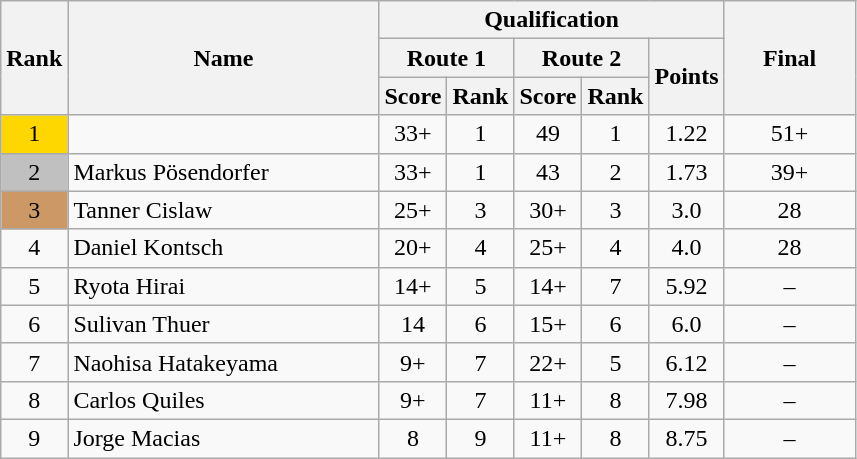<table class="wikitable sortable mw-collapsible" style="text-align:center">
<tr>
<th rowspan="3">Rank</th>
<th rowspan="3" width="200">Name</th>
<th colspan="5" rowspan="1">Qualification</th>
<th rowspan="3" width="80">Final</th>
</tr>
<tr>
<th colspan="2">Route 1</th>
<th colspan="2">Route 2</th>
<th rowspan="2">Points</th>
</tr>
<tr>
<th colspan="1" rowspan="1">Score</th>
<th colspan="1" rowspan="1">Rank</th>
<th colspan="1" rowspan="1">Score</th>
<th colspan="1" rowspan="1">Rank</th>
</tr>
<tr>
<td align="center" style="background: gold">1</td>
<td align="left"> </td>
<td>33+</td>
<td>1</td>
<td>49</td>
<td>1</td>
<td>1.22</td>
<td>51+</td>
</tr>
<tr>
<td align="center" style="background: silver">2</td>
<td align="left"> Markus Pösendorfer</td>
<td>33+</td>
<td>1</td>
<td>43</td>
<td>2</td>
<td>1.73</td>
<td>39+</td>
</tr>
<tr>
<td align="center" style="background: #cc9966">3</td>
<td align="left"> Tanner Cislaw</td>
<td>25+</td>
<td>3</td>
<td>30+</td>
<td>3</td>
<td>3.0</td>
<td>28</td>
</tr>
<tr>
<td align="center">4</td>
<td align="left"> Daniel Kontsch</td>
<td>20+</td>
<td>4</td>
<td>25+</td>
<td>4</td>
<td>4.0</td>
<td>28</td>
</tr>
<tr>
<td align="center">5</td>
<td align="left"> Ryota Hirai</td>
<td>14+</td>
<td>5</td>
<td>14+</td>
<td>7</td>
<td>5.92</td>
<td>–</td>
</tr>
<tr>
<td align="center">6</td>
<td align="left"> Sulivan Thuer</td>
<td>14</td>
<td>6</td>
<td>15+</td>
<td>6</td>
<td>6.0</td>
<td>–</td>
</tr>
<tr>
<td align="center">7</td>
<td align="left"> Naohisa Hatakeyama</td>
<td>9+</td>
<td>7</td>
<td>22+</td>
<td>5</td>
<td>6.12</td>
<td>–</td>
</tr>
<tr>
<td align="center">8</td>
<td align="left"> Carlos Quiles</td>
<td>9+</td>
<td>7</td>
<td>11+</td>
<td>8</td>
<td>7.98</td>
<td>–</td>
</tr>
<tr>
<td align="center">9</td>
<td align="left"> Jorge Macias</td>
<td>8</td>
<td>9</td>
<td>11+</td>
<td>8</td>
<td>8.75</td>
<td>–</td>
</tr>
</table>
